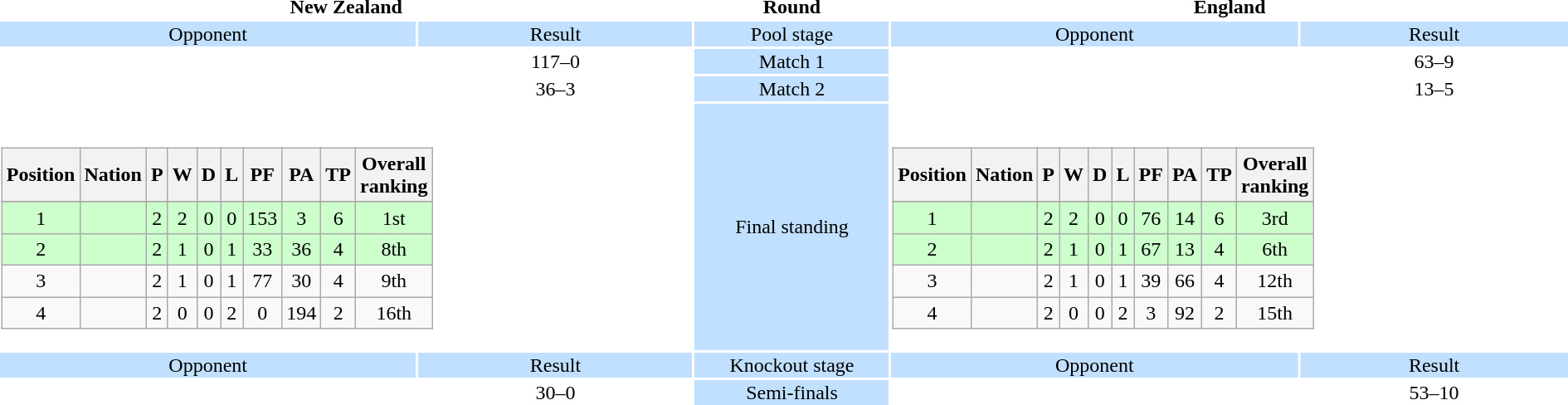<table style="width:100%; text-align:center">
<tr>
<th colspan="2" style="width:1*">New Zealand</th>
<th>Round</th>
<th colspan="2" style="width:1*">England</th>
</tr>
<tr style="vertical-align:top; background:#c1e0ff">
<td>Opponent</td>
<td>Result</td>
<td>Pool stage</td>
<td>Opponent</td>
<td>Result</td>
</tr>
<tr>
<td></td>
<td>117–0</td>
<td style="background:#c1e0ff">Match 1</td>
<td></td>
<td>63–9</td>
</tr>
<tr>
<td></td>
<td>36–3</td>
<td style="background:#c1e0ff">Match 2</td>
<td></td>
<td>13–5</td>
</tr>
<tr>
<td colspan="2" style="text-align:center"><br><table class="wikitable" style="text-align: center;">
<tr>
<th>Position</th>
<th>Nation</th>
<th>P</th>
<th>W</th>
<th>D</th>
<th>L</th>
<th>PF</th>
<th>PA</th>
<th>TP</th>
<th>Overall<br>ranking</th>
</tr>
<tr>
</tr>
<tr align="center" bgcolor="#ccffcc">
<td>1</td>
<td align="left"></td>
<td>2</td>
<td>2</td>
<td>0</td>
<td>0</td>
<td>153</td>
<td>3</td>
<td>6</td>
<td>1st</td>
</tr>
<tr bgcolor="#ccffcc">
<td>2</td>
<td align="left"></td>
<td>2</td>
<td>1</td>
<td>0</td>
<td>1</td>
<td>33</td>
<td>36</td>
<td>4</td>
<td>8th</td>
</tr>
<tr>
<td>3</td>
<td align="left"></td>
<td>2</td>
<td>1</td>
<td>0</td>
<td>1</td>
<td>77</td>
<td>30</td>
<td>4</td>
<td>9th</td>
</tr>
<tr>
<td>4</td>
<td align="left"></td>
<td>2</td>
<td>0</td>
<td>0</td>
<td>2</td>
<td>0</td>
<td>194</td>
<td>2</td>
<td>16th</td>
</tr>
</table>
</td>
<td style="background:#c1e0ff">Final standing</td>
<td colspan="2" style="text-align:center"><br><table class="wikitable" style="text-align: center;">
<tr>
<th>Position</th>
<th>Nation</th>
<th>P</th>
<th>W</th>
<th>D</th>
<th>L</th>
<th>PF</th>
<th>PA</th>
<th>TP</th>
<th>Overall<br>ranking</th>
</tr>
<tr>
</tr>
<tr align="center" bgcolor="#ccffcc">
<td>1</td>
<td align="left"></td>
<td>2</td>
<td>2</td>
<td>0</td>
<td>0</td>
<td>76</td>
<td>14</td>
<td>6</td>
<td>3rd</td>
</tr>
<tr bgcolor="#ccffcc">
<td>2</td>
<td align="left"></td>
<td>2</td>
<td>1</td>
<td>0</td>
<td>1</td>
<td>67</td>
<td>13</td>
<td>4</td>
<td>6th</td>
</tr>
<tr>
<td>3</td>
<td align="left"></td>
<td>2</td>
<td>1</td>
<td>0</td>
<td>1</td>
<td>39</td>
<td>66</td>
<td>4</td>
<td>12th</td>
</tr>
<tr>
<td>4</td>
<td align="left"></td>
<td>2</td>
<td>0</td>
<td>0</td>
<td>2</td>
<td>3</td>
<td>92</td>
<td>2</td>
<td>15th</td>
</tr>
</table>
</td>
</tr>
<tr style="vertical-align:top; background:#c1e0ff">
<td>Opponent</td>
<td>Result</td>
<td>Knockout stage</td>
<td>Opponent</td>
<td>Result</td>
</tr>
<tr>
<td></td>
<td>30–0</td>
<td style="background:#c1e0ff">Semi-finals</td>
<td></td>
<td>53–10</td>
</tr>
</table>
